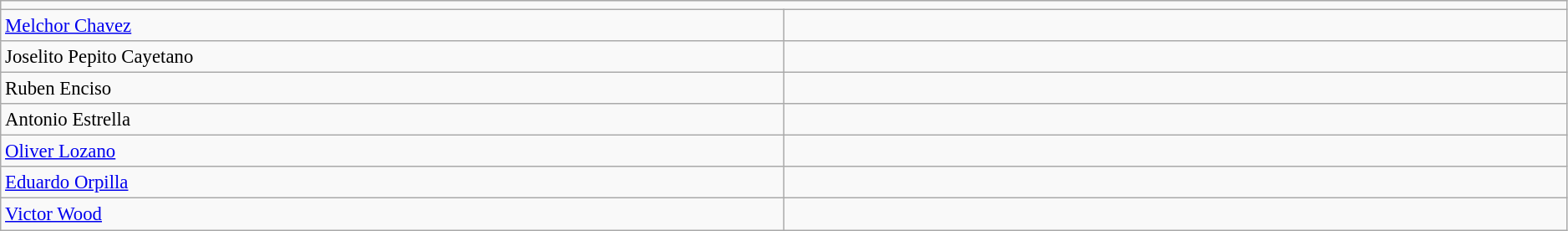<table class=wikitable width=99% style="font-size:95%">
<tr>
<td colspan=4 bgcolor=></td>
</tr>
<tr>
<td width=50%><a href='#'>Melchor Chavez</a></td>
<td></td>
</tr>
<tr>
<td>Joselito Pepito Cayetano</td>
<td></td>
</tr>
<tr>
<td>Ruben Enciso</td>
<td></td>
</tr>
<tr>
<td>Antonio Estrella</td>
<td></td>
</tr>
<tr>
<td><a href='#'>Oliver Lozano</a></td>
<td></td>
</tr>
<tr>
<td><a href='#'>Eduardo Orpilla</a></td>
<td></td>
</tr>
<tr>
<td><a href='#'>Victor Wood</a></td>
<td></td>
</tr>
</table>
